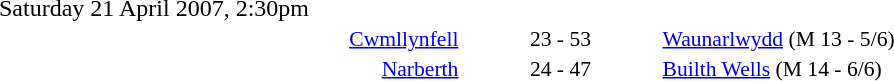<table style="width:70%;" cellspacing="1">
<tr>
<th width=35%></th>
<th width=15%></th>
<th></th>
</tr>
<tr>
<td>Saturday 21 April 2007, 2:30pm</td>
</tr>
<tr style=font-size:90%>
<td align=right><a href='#'>Cwmllynfell</a></td>
<td align=center>23 - 53</td>
<td><a href='#'>Waunarlwydd</a> (M 13 - 5/6)</td>
</tr>
<tr style=font-size:90%>
<td align=right><a href='#'>Narberth</a></td>
<td align=center>24 - 47</td>
<td><a href='#'>Builth Wells</a> (M 14 - 6/6)</td>
</tr>
</table>
